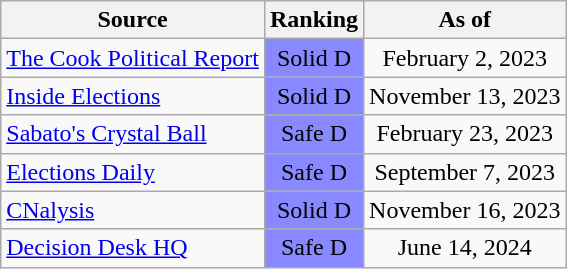<table class="wikitable" style="text-align:center">
<tr>
<th>Source</th>
<th>Ranking</th>
<th>As of</th>
</tr>
<tr>
<td align=left><a href='#'>The Cook Political Report</a></td>
<td style="color:black;background:#88f" data-sort-value=-5>Solid D</td>
<td>February 2, 2023</td>
</tr>
<tr>
<td align=left><a href='#'>Inside Elections</a></td>
<td style="color:black;background:#88f" data-sort-value=-5>Solid D</td>
<td>November 13, 2023</td>
</tr>
<tr>
<td align=left><a href='#'>Sabato's Crystal Ball</a></td>
<td style="color:black;background:#88f" data-sort-value=-4>Safe D</td>
<td>February 23, 2023</td>
</tr>
<tr>
<td align=left><a href='#'>Elections Daily</a></td>
<td style="color:black;background:#88f" data-sort-value=-4>Safe D</td>
<td>September 7, 2023</td>
</tr>
<tr>
<td align=left><a href='#'>CNalysis</a></td>
<td style="color:black;background:#88f" data-sort-value=-5>Solid D</td>
<td>November 16, 2023</td>
</tr>
<tr>
<td align=left><a href='#'>Decision Desk HQ</a></td>
<td style="color:black;background:#88f" data-sort-value=-4>Safe D</td>
<td>June 14, 2024</td>
</tr>
</table>
